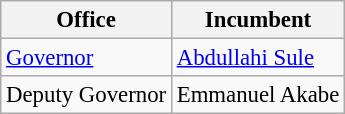<table class="wikitable" style="font-size: 95%;">
<tr>
<th>Office</th>
<th>Incumbent</th>
</tr>
<tr>
<td><a href='#'>Governor</a></td>
<td><a href='#'>Abdullahi Sule</a></td>
</tr>
<tr>
<td>Deputy Governor</td>
<td>Emmanuel Akabe<br></td>
</tr>
</table>
